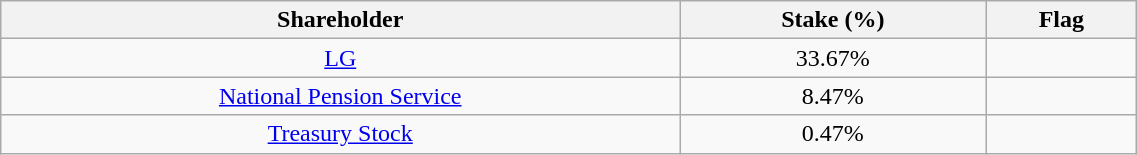<table class="wikitable" style="text-align:center; width:60%;">
<tr>
<th>Shareholder</th>
<th>Stake (%)</th>
<th>Flag</th>
</tr>
<tr>
<td><a href='#'>LG</a></td>
<td>33.67%</td>
<td></td>
</tr>
<tr>
<td><a href='#'>National Pension Service</a></td>
<td>8.47%</td>
<td></td>
</tr>
<tr>
<td><a href='#'>Treasury Stock</a></td>
<td>0.47%</td>
<td></td>
</tr>
</table>
